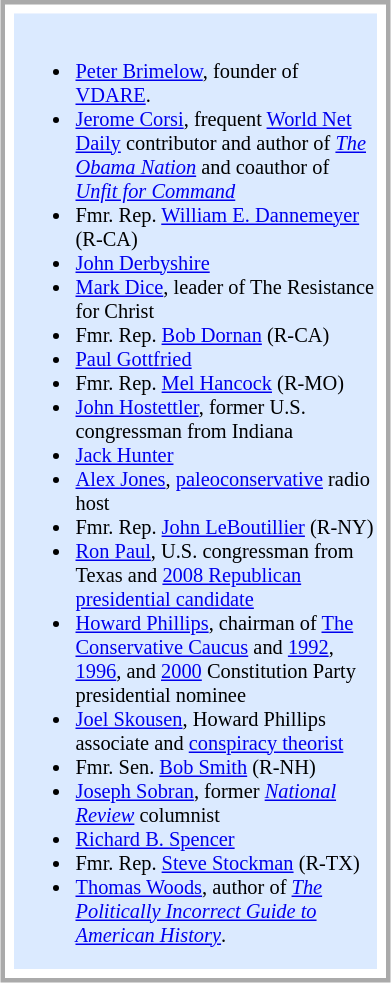<table class="box" style="float:right; margin-right:15px; text-align:left; border:3px solid #aaa; padding:4px; font-size:85%; width:260px;">
<tr>
<td bgcolor="#dbeaff"><br><ul><li><a href='#'>Peter Brimelow</a>, founder of <a href='#'>VDARE</a>.</li><li><a href='#'>Jerome Corsi</a>, frequent <a href='#'>World Net Daily</a> contributor and author of <em><a href='#'>The Obama Nation</a></em> and coauthor of <em><a href='#'>Unfit for Command</a></em></li><li>Fmr. Rep. <a href='#'>William E. Dannemeyer</a> (R-CA)</li><li><a href='#'>John Derbyshire</a></li><li><a href='#'>Mark Dice</a>, leader of The Resistance for Christ</li><li>Fmr. Rep. <a href='#'>Bob Dornan</a> (R-CA)</li><li><a href='#'>Paul Gottfried</a></li><li>Fmr. Rep. <a href='#'>Mel Hancock</a> (R-MO)</li><li><a href='#'>John Hostettler</a>, former U.S. congressman from Indiana</li><li><a href='#'>Jack Hunter</a></li><li><a href='#'>Alex Jones</a>, <a href='#'>paleoconservative</a> radio host</li><li>Fmr. Rep. <a href='#'>John LeBoutillier</a> (R-NY)</li><li><a href='#'>Ron Paul</a>, U.S. congressman from Texas and <a href='#'>2008 Republican presidential candidate</a></li><li><a href='#'>Howard Phillips</a>, chairman of <a href='#'>The Conservative Caucus</a> and <a href='#'>1992</a>, <a href='#'>1996</a>, and <a href='#'>2000</a> Constitution Party presidential nominee</li><li><a href='#'>Joel Skousen</a>, Howard Phillips associate and <a href='#'>conspiracy theorist</a></li><li>Fmr. Sen. <a href='#'>Bob Smith</a> (R-NH)</li><li><a href='#'>Joseph Sobran</a>, former <em><a href='#'>National Review</a></em> columnist</li><li><a href='#'>Richard B. Spencer</a></li><li>Fmr. Rep. <a href='#'>Steve Stockman</a> (R-TX)</li><li><a href='#'>Thomas Woods</a>, author of <em><a href='#'>The Politically Incorrect Guide to American History</a></em>.</li></ul></td>
</tr>
</table>
